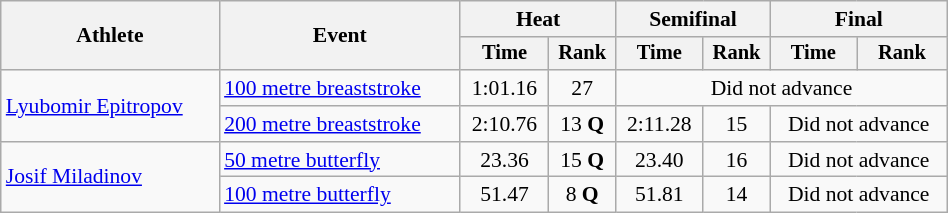<table class="wikitable" style="text-align:center; font-size:90%; width:50%;">
<tr>
<th rowspan="2">Athlete</th>
<th rowspan="2">Event</th>
<th colspan="2">Heat</th>
<th colspan="2">Semifinal</th>
<th colspan="2">Final</th>
</tr>
<tr style="font-size:95%">
<th>Time</th>
<th>Rank</th>
<th>Time</th>
<th>Rank</th>
<th>Time</th>
<th>Rank</th>
</tr>
<tr>
<td align=left rowspan=2><a href='#'>Lyubomir Epitropov</a></td>
<td align=left><a href='#'>100 metre breaststroke</a></td>
<td>1:01.16</td>
<td>27</td>
<td colspan=4>Did not advance</td>
</tr>
<tr>
<td align=left><a href='#'>200 metre breaststroke</a></td>
<td>2:10.76</td>
<td>13 <strong>Q</strong></td>
<td>2:11.28</td>
<td>15</td>
<td colspan=2>Did not advance</td>
</tr>
<tr>
<td align=left rowspan=2><a href='#'>Josif Miladinov</a></td>
<td align=left><a href='#'>50 metre butterfly</a></td>
<td>23.36</td>
<td>15 <strong>Q</strong></td>
<td>23.40</td>
<td>16</td>
<td colspan=2>Did not advance</td>
</tr>
<tr>
<td align=left><a href='#'>100 metre butterfly</a></td>
<td>51.47</td>
<td>8 <strong>Q</strong></td>
<td>51.81</td>
<td>14</td>
<td colspan=2>Did not advance</td>
</tr>
</table>
